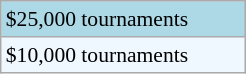<table class="wikitable"  style="font-size:90%; width:13%;">
<tr style="background:lightblue;">
<td>$25,000 tournaments</td>
</tr>
<tr style="background:#f0f8ff;">
<td>$10,000 tournaments</td>
</tr>
</table>
